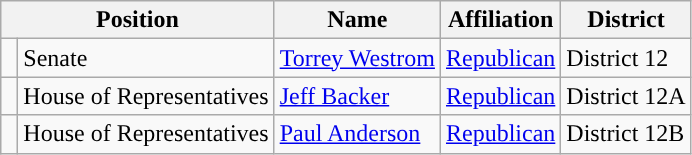<table class="wikitable">
<tr>
<th colspan="2">Position</th>
<th>Name</th>
<th>Affiliation</th>
<th>District</th>
</tr>
<tr>
<td style="background-color:"> </td>
<td>Senate</td>
<td><a href='#'>Torrey Westrom</a></td>
<td><a href='#'>Republican</a></td>
<td>District 12</td>
</tr>
<tr>
<td style="background-color:"> </td>
<td>House of Representatives</td>
<td><a href='#'>Jeff Backer</a></td>
<td><a href='#'>Republican</a></td>
<td>District 12A</td>
</tr>
<tr>
<td style="background-color:"> </td>
<td>House of Representatives</td>
<td><a href='#'>Paul Anderson</a></td>
<td><a href='#'>Republican</a></td>
<td>District 12B</td>
</tr>
</table>
